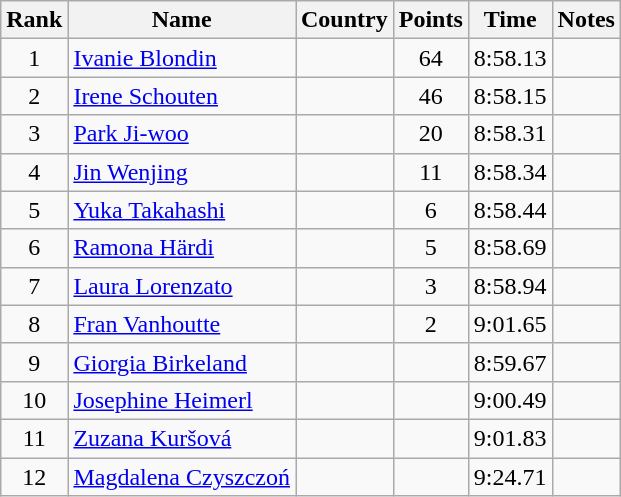<table class="wikitable sortable" style="text-align:center">
<tr>
<th>Rank</th>
<th>Name</th>
<th>Country</th>
<th>Points</th>
<th>Time</th>
<th>Notes</th>
</tr>
<tr>
<td>1</td>
<td align=left><a href='#'>Ivanie Blondin</a></td>
<td align=left></td>
<td>64</td>
<td>8:58.13</td>
<td></td>
</tr>
<tr>
<td>2</td>
<td align=left><a href='#'>Irene Schouten</a></td>
<td align=left></td>
<td>46</td>
<td>8:58.15</td>
<td></td>
</tr>
<tr>
<td>3</td>
<td align=left><a href='#'>Park Ji-woo</a></td>
<td align=left></td>
<td>20</td>
<td>8:58.31</td>
<td></td>
</tr>
<tr>
<td>4</td>
<td align=left><a href='#'>Jin Wenjing</a></td>
<td align=left></td>
<td>11</td>
<td>8:58.34</td>
<td></td>
</tr>
<tr>
<td>5</td>
<td align=left><a href='#'>Yuka Takahashi</a></td>
<td align=left></td>
<td>6</td>
<td>8:58.44</td>
<td></td>
</tr>
<tr>
<td>6</td>
<td align=left><a href='#'>Ramona Härdi</a></td>
<td align=left></td>
<td>5</td>
<td>8:58.69</td>
<td></td>
</tr>
<tr>
<td>7</td>
<td align=left><a href='#'>Laura Lorenzato</a></td>
<td align=left></td>
<td>3</td>
<td>8:58.94</td>
<td></td>
</tr>
<tr>
<td>8</td>
<td align=left><a href='#'>Fran Vanhoutte</a></td>
<td align=left></td>
<td>2</td>
<td>9:01.65</td>
<td></td>
</tr>
<tr>
<td>9</td>
<td align=left><a href='#'>Giorgia Birkeland</a></td>
<td align=left></td>
<td></td>
<td>8:59.67</td>
<td></td>
</tr>
<tr>
<td>10</td>
<td align=left><a href='#'>Josephine Heimerl</a></td>
<td align=left></td>
<td></td>
<td>9:00.49</td>
<td></td>
</tr>
<tr>
<td>11</td>
<td align=left><a href='#'>Zuzana Kuršová</a></td>
<td align=left></td>
<td></td>
<td>9:01.83</td>
<td></td>
</tr>
<tr>
<td>12</td>
<td align=left><a href='#'>Magdalena Czyszczoń</a></td>
<td align=left></td>
<td></td>
<td>9:24.71</td>
<td></td>
</tr>
</table>
